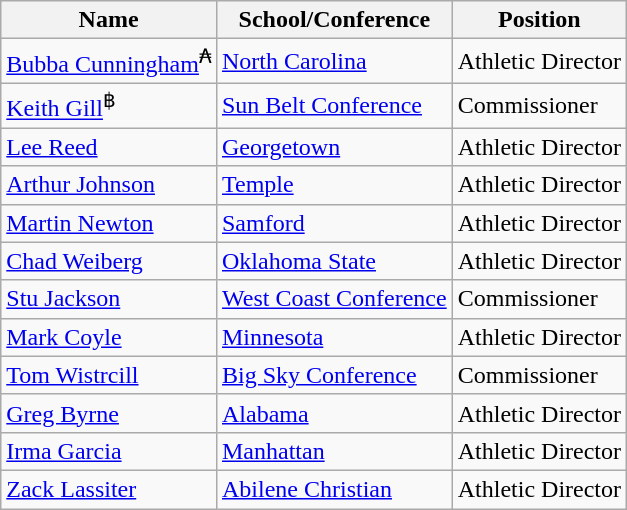<table class="wikitable">
<tr>
<th>Name</th>
<th>School/Conference</th>
<th>Position</th>
</tr>
<tr>
<td><a href='#'>Bubba Cunningham</a><sup>₳</sup></td>
<td><a href='#'>North Carolina</a></td>
<td>Athletic Director</td>
</tr>
<tr>
<td><a href='#'>Keith Gill</a><sup>฿</sup></td>
<td><a href='#'>Sun Belt Conference</a></td>
<td>Commissioner</td>
</tr>
<tr>
<td><a href='#'>Lee Reed</a></td>
<td><a href='#'>Georgetown</a></td>
<td>Athletic Director</td>
</tr>
<tr>
<td><a href='#'>Arthur Johnson</a></td>
<td><a href='#'>Temple</a></td>
<td>Athletic Director</td>
</tr>
<tr>
<td><a href='#'>Martin Newton</a></td>
<td><a href='#'>Samford</a></td>
<td>Athletic Director</td>
</tr>
<tr>
<td><a href='#'>Chad Weiberg</a></td>
<td><a href='#'>Oklahoma State</a></td>
<td>Athletic Director</td>
</tr>
<tr>
<td><a href='#'>Stu Jackson</a></td>
<td><a href='#'>West Coast Conference</a></td>
<td>Commissioner</td>
</tr>
<tr>
<td><a href='#'>Mark Coyle</a></td>
<td><a href='#'>Minnesota</a></td>
<td>Athletic Director</td>
</tr>
<tr>
<td><a href='#'>Tom Wistrcill</a></td>
<td><a href='#'>Big Sky Conference</a></td>
<td>Commissioner</td>
</tr>
<tr>
<td><a href='#'>Greg Byrne</a></td>
<td><a href='#'>Alabama</a></td>
<td>Athletic Director</td>
</tr>
<tr>
<td><a href='#'>Irma Garcia</a></td>
<td><a href='#'>Manhattan</a></td>
<td>Athletic Director</td>
</tr>
<tr>
<td><a href='#'>Zack Lassiter</a></td>
<td><a href='#'>Abilene Christian</a></td>
<td>Athletic Director</td>
</tr>
</table>
